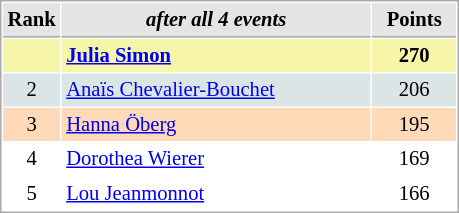<table cellspacing="1" cellpadding="3" style="border:1px solid #AAAAAA;font-size:86%">
<tr style="background-color: #E4E4E4;">
<th style="border-bottom:1px solid #AAAAAA; width: 10px;">Rank</th>
<th style="border-bottom:1px solid #AAAAAA; width: 200px;"><em>after all 4 events</em></th>
<th style="border-bottom:1px solid #AAAAAA; width: 50px;">Points</th>
</tr>
<tr style="background:#f7f6a8;">
<td style="text-align:center"></td>
<td> <strong><a href='#'>Julia Simon</a></strong></td>
<td align=center><strong>270</strong></td>
</tr>
<tr style="background:#dce5e5;">
<td align=center>2</td>
<td> <a href='#'>Anaïs Chevalier-Bouchet</a></td>
<td align=center>206</td>
</tr>
<tr style="background:#ffdab9;">
<td align=center>3</td>
<td> <a href='#'>Hanna Öberg</a></td>
<td align=center>195</td>
</tr>
<tr>
<td align=center>4</td>
<td> <a href='#'>Dorothea Wierer</a></td>
<td align=center>169</td>
</tr>
<tr>
<td align=center>5</td>
<td> <a href='#'>Lou Jeanmonnot</a></td>
<td align=center>166</td>
</tr>
</table>
